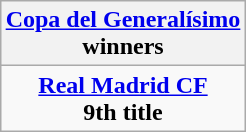<table class="wikitable" style="text-align: center; margin: 0 auto;">
<tr>
<th><a href='#'>Copa del Generalísimo</a><br>winners</th>
</tr>
<tr>
<td><strong><a href='#'>Real Madrid CF</a></strong><br><strong>9th title</strong></td>
</tr>
</table>
